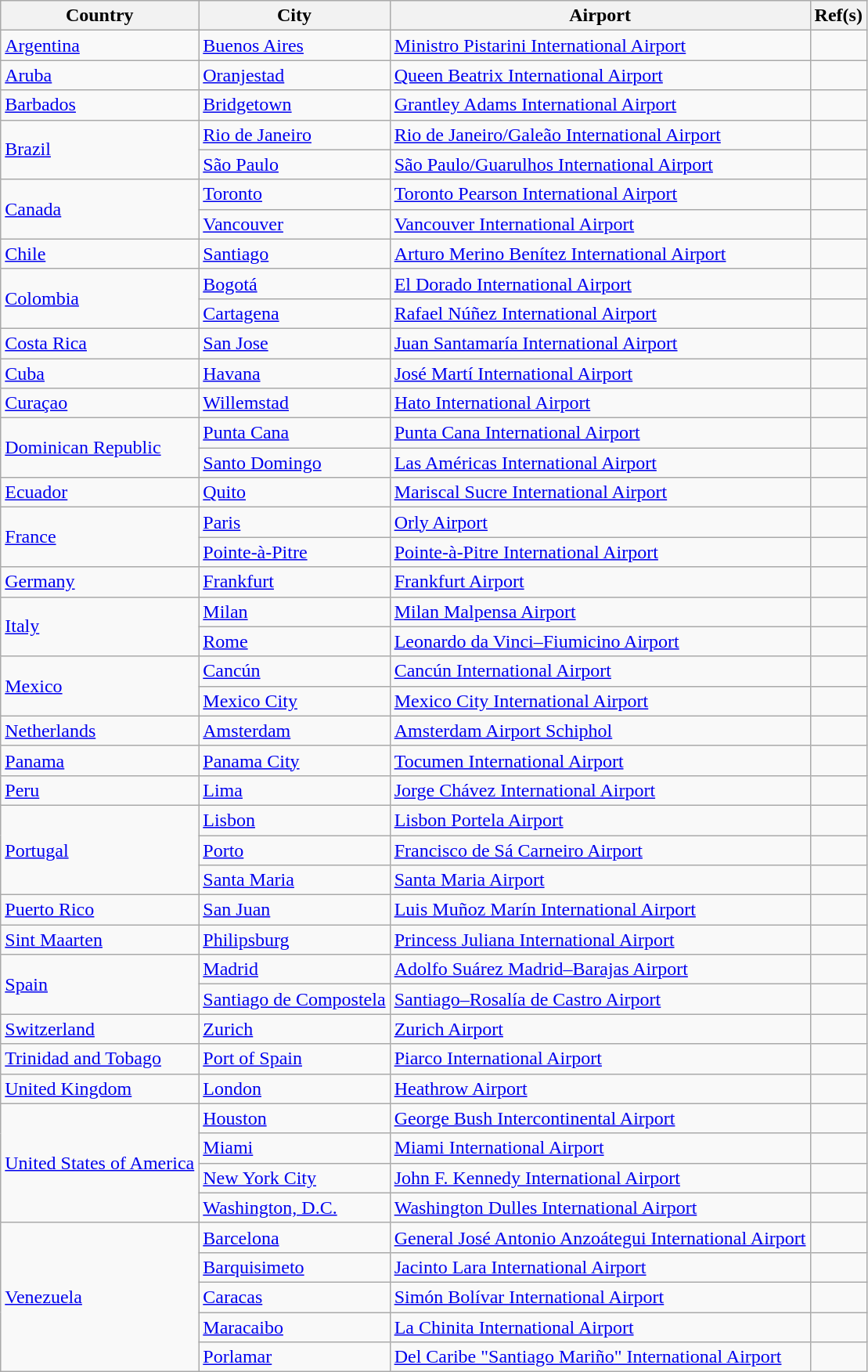<table class="wikitable sortable toccolours">
<tr>
<th>Country</th>
<th>City</th>
<th>Airport</th>
<th class="unsortable">Ref(s)</th>
</tr>
<tr>
<td><a href='#'>Argentina</a></td>
<td><a href='#'>Buenos Aires</a></td>
<td><a href='#'>Ministro Pistarini International Airport</a></td>
<td align=center></td>
</tr>
<tr>
<td><a href='#'>Aruba</a></td>
<td><a href='#'>Oranjestad</a></td>
<td><a href='#'>Queen Beatrix International Airport</a></td>
<td align=center></td>
</tr>
<tr>
<td><a href='#'>Barbados</a></td>
<td><a href='#'>Bridgetown</a></td>
<td><a href='#'>Grantley Adams International Airport</a></td>
<td align=center></td>
</tr>
<tr>
<td rowspan=2><a href='#'>Brazil</a></td>
<td><a href='#'>Rio de Janeiro</a></td>
<td><a href='#'>Rio de Janeiro/Galeão International Airport</a></td>
<td align=center></td>
</tr>
<tr>
<td><a href='#'>São Paulo</a></td>
<td><a href='#'>São Paulo/Guarulhos International Airport</a></td>
<td align=center></td>
</tr>
<tr>
<td rowspan=2><a href='#'>Canada</a></td>
<td><a href='#'>Toronto</a></td>
<td><a href='#'>Toronto Pearson International Airport</a></td>
<td align=center></td>
</tr>
<tr>
<td><a href='#'>Vancouver</a></td>
<td><a href='#'>Vancouver International Airport</a></td>
<td align=center></td>
</tr>
<tr>
<td><a href='#'>Chile</a></td>
<td><a href='#'>Santiago</a></td>
<td><a href='#'>Arturo Merino Benítez International Airport</a></td>
<td align=center></td>
</tr>
<tr>
<td rowspan=2><a href='#'>Colombia</a></td>
<td><a href='#'>Bogotá</a></td>
<td><a href='#'>El Dorado International Airport</a></td>
<td align=center></td>
</tr>
<tr>
<td><a href='#'>Cartagena</a></td>
<td><a href='#'>Rafael Núñez International Airport</a></td>
<td align=center></td>
</tr>
<tr>
<td><a href='#'>Costa Rica</a></td>
<td><a href='#'>San Jose</a></td>
<td><a href='#'>Juan Santamaría International Airport</a></td>
<td align=center></td>
</tr>
<tr>
<td><a href='#'>Cuba</a></td>
<td><a href='#'>Havana</a></td>
<td><a href='#'>José Martí International Airport</a></td>
<td align=center></td>
</tr>
<tr>
<td><a href='#'>Curaçao</a></td>
<td><a href='#'>Willemstad</a></td>
<td><a href='#'>Hato International Airport</a></td>
<td align=center></td>
</tr>
<tr>
<td rowspan=2><a href='#'>Dominican Republic</a></td>
<td><a href='#'>Punta Cana</a></td>
<td><a href='#'>Punta Cana International Airport</a></td>
<td align=center></td>
</tr>
<tr>
<td><a href='#'>Santo Domingo</a></td>
<td><a href='#'>Las Américas International Airport</a></td>
<td align=center></td>
</tr>
<tr>
<td><a href='#'>Ecuador</a></td>
<td><a href='#'>Quito</a></td>
<td><a href='#'>Mariscal Sucre International Airport</a></td>
<td align=center></td>
</tr>
<tr>
<td rowspan=2><a href='#'>France</a></td>
<td><a href='#'>Paris</a></td>
<td><a href='#'>Orly Airport</a></td>
<td align=center></td>
</tr>
<tr>
<td><a href='#'>Pointe-à-Pitre</a></td>
<td><a href='#'>Pointe-à-Pitre International Airport</a></td>
<td align=center></td>
</tr>
<tr>
<td><a href='#'>Germany</a></td>
<td><a href='#'>Frankfurt</a></td>
<td><a href='#'>Frankfurt Airport</a></td>
<td align=center></td>
</tr>
<tr>
<td rowspan=2><a href='#'>Italy</a></td>
<td><a href='#'>Milan</a></td>
<td><a href='#'>Milan Malpensa Airport</a></td>
<td align=center></td>
</tr>
<tr>
<td><a href='#'>Rome</a></td>
<td><a href='#'>Leonardo da Vinci–Fiumicino Airport</a></td>
<td align=center></td>
</tr>
<tr>
<td rowspan=2><a href='#'>Mexico</a></td>
<td><a href='#'>Cancún</a></td>
<td><a href='#'>Cancún International Airport</a></td>
<td align=center></td>
</tr>
<tr>
<td><a href='#'>Mexico City</a></td>
<td><a href='#'>Mexico City International Airport</a></td>
<td align=center></td>
</tr>
<tr>
<td><a href='#'>Netherlands</a></td>
<td><a href='#'>Amsterdam</a></td>
<td><a href='#'>Amsterdam Airport Schiphol</a></td>
<td align=center></td>
</tr>
<tr>
<td><a href='#'>Panama</a></td>
<td><a href='#'>Panama City</a></td>
<td><a href='#'>Tocumen International Airport</a></td>
<td align=center></td>
</tr>
<tr>
<td><a href='#'>Peru</a></td>
<td><a href='#'>Lima</a></td>
<td><a href='#'>Jorge Chávez International Airport</a></td>
<td align=center></td>
</tr>
<tr>
<td rowspan=3><a href='#'>Portugal</a></td>
<td><a href='#'>Lisbon</a></td>
<td><a href='#'>Lisbon Portela Airport</a></td>
<td align=center></td>
</tr>
<tr>
<td><a href='#'>Porto</a></td>
<td><a href='#'>Francisco de Sá Carneiro Airport</a></td>
<td align=center></td>
</tr>
<tr>
<td><a href='#'>Santa Maria</a></td>
<td><a href='#'>Santa Maria Airport</a></td>
<td align=center></td>
</tr>
<tr>
<td><a href='#'>Puerto Rico</a></td>
<td><a href='#'>San Juan</a></td>
<td><a href='#'>Luis Muñoz Marín International Airport</a></td>
<td align=center></td>
</tr>
<tr>
<td><a href='#'>Sint Maarten</a></td>
<td><a href='#'>Philipsburg</a></td>
<td><a href='#'>Princess Juliana International Airport</a></td>
<td align=center></td>
</tr>
<tr>
<td rowspan=2><a href='#'>Spain</a></td>
<td><a href='#'>Madrid</a></td>
<td><a href='#'>Adolfo Suárez Madrid–Barajas Airport</a></td>
<td align=center></td>
</tr>
<tr>
<td><a href='#'>Santiago de Compostela</a></td>
<td><a href='#'>Santiago–Rosalía de Castro Airport</a></td>
<td align=center></td>
</tr>
<tr>
<td><a href='#'>Switzerland</a></td>
<td><a href='#'>Zurich</a></td>
<td><a href='#'>Zurich Airport</a></td>
<td align=center></td>
</tr>
<tr>
<td><a href='#'>Trinidad and Tobago</a></td>
<td><a href='#'>Port of Spain</a></td>
<td><a href='#'>Piarco International Airport</a></td>
<td align=center></td>
</tr>
<tr>
<td><a href='#'>United Kingdom</a></td>
<td><a href='#'>London</a></td>
<td><a href='#'>Heathrow Airport</a></td>
<td align=center></td>
</tr>
<tr>
<td rowspan=4><a href='#'>United States of America</a></td>
<td><a href='#'>Houston</a></td>
<td><a href='#'>George Bush Intercontinental Airport</a></td>
<td align=center></td>
</tr>
<tr>
<td><a href='#'>Miami</a></td>
<td><a href='#'>Miami International Airport</a></td>
<td align=center></td>
</tr>
<tr>
<td><a href='#'>New York City</a></td>
<td><a href='#'>John F. Kennedy International Airport</a></td>
<td align=center></td>
</tr>
<tr>
<td><a href='#'>Washington, D.C.</a></td>
<td><a href='#'>Washington Dulles International Airport</a></td>
<td align=center></td>
</tr>
<tr>
<td rowspan=5><a href='#'>Venezuela</a></td>
<td><a href='#'>Barcelona</a></td>
<td><a href='#'>General José Antonio Anzoátegui International Airport</a></td>
<td align=center></td>
</tr>
<tr>
<td><a href='#'>Barquisimeto</a></td>
<td><a href='#'>Jacinto Lara International Airport</a></td>
<td align=center></td>
</tr>
<tr>
<td><a href='#'>Caracas</a></td>
<td><a href='#'>Simón Bolívar International Airport</a></td>
<td align=center></td>
</tr>
<tr>
<td><a href='#'>Maracaibo</a></td>
<td><a href='#'>La Chinita International Airport</a></td>
<td align=center></td>
</tr>
<tr>
<td><a href='#'>Porlamar</a></td>
<td><a href='#'>Del Caribe "Santiago Mariño" International Airport</a></td>
<td align=center></td>
</tr>
</table>
